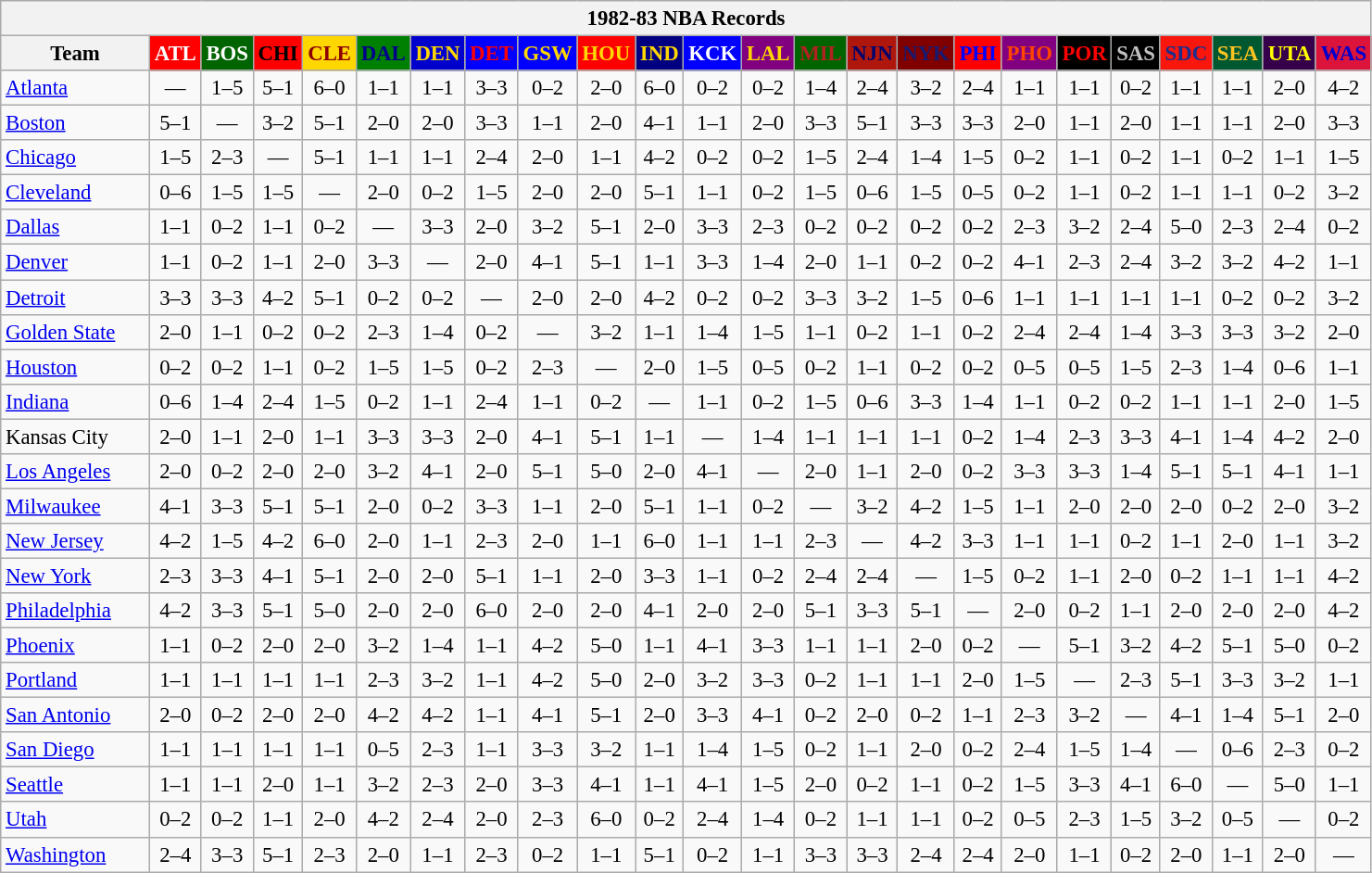<table class="wikitable" style="font-size:95%; text-align:center;">
<tr>
<th colspan=24>1982-83 NBA Records</th>
</tr>
<tr>
<th width=100>Team</th>
<th style="background:#FF0000;color:#FFFFFF;width=35">ATL</th>
<th style="background:#006400;color:#FFFFFF;width=35">BOS</th>
<th style="background:#FF0000;color:#000000;width=35">CHI</th>
<th style="background:#FFD700;color:#8B0000;width=35">CLE</th>
<th style="background:#008000;color:#00008B;width=35">DAL</th>
<th style="background:#0000CD;color:#FFD700;width=35">DEN</th>
<th style="background:#0000FF;color:#FF0000;width=35">DET</th>
<th style="background:#0000FF;color:#FFD700;width=35">GSW</th>
<th style="background:#FF0000;color:#FFD700;width=35">HOU</th>
<th style="background:#000080;color:#FFD700;width=35">IND</th>
<th style="background:#0000FF;color:#FFFFFF;width=35">KCK</th>
<th style="background:#800080;color:#FFD700;width=35">LAL</th>
<th style="background:#006400;color:#B22222;width=35">MIL</th>
<th style="background:#B0170C;color:#00056D;width=35">NJN</th>
<th style="background:#800000;color:#191970;width=35">NYK</th>
<th style="background:#FF0000;color:#0000FF;width=35">PHI</th>
<th style="background:#800080;color:#FF4500;width=35">PHO</th>
<th style="background:#000000;color:#FF0000;width=35">POR</th>
<th style="background:#000000;color:#C0C0C0;width=35">SAS</th>
<th style="background:#F9160D;color:#1A2E8B;width=35">SDC</th>
<th style="background:#005831;color:#FFC322;width=35">SEA</th>
<th style="background:#36004A;color:#FFFF00;width=35">UTA</th>
<th style="background:#DC143C;color:#0000CD;width=35">WAS</th>
</tr>
<tr>
<td style="text-align:left;"><a href='#'>Atlanta</a></td>
<td>—</td>
<td>1–5</td>
<td>5–1</td>
<td>6–0</td>
<td>1–1</td>
<td>1–1</td>
<td>3–3</td>
<td>0–2</td>
<td>2–0</td>
<td>6–0</td>
<td>0–2</td>
<td>0–2</td>
<td>1–4</td>
<td>2–4</td>
<td>3–2</td>
<td>2–4</td>
<td>1–1</td>
<td>1–1</td>
<td>0–2</td>
<td>1–1</td>
<td>1–1</td>
<td>2–0</td>
<td>4–2</td>
</tr>
<tr>
<td style="text-align:left;"><a href='#'>Boston</a></td>
<td>5–1</td>
<td>—</td>
<td>3–2</td>
<td>5–1</td>
<td>2–0</td>
<td>2–0</td>
<td>3–3</td>
<td>1–1</td>
<td>2–0</td>
<td>4–1</td>
<td>1–1</td>
<td>2–0</td>
<td>3–3</td>
<td>5–1</td>
<td>3–3</td>
<td>3–3</td>
<td>2–0</td>
<td>1–1</td>
<td>2–0</td>
<td>1–1</td>
<td>1–1</td>
<td>2–0</td>
<td>3–3</td>
</tr>
<tr>
<td style="text-align:left;"><a href='#'>Chicago</a></td>
<td>1–5</td>
<td>2–3</td>
<td>—</td>
<td>5–1</td>
<td>1–1</td>
<td>1–1</td>
<td>2–4</td>
<td>2–0</td>
<td>1–1</td>
<td>4–2</td>
<td>0–2</td>
<td>0–2</td>
<td>1–5</td>
<td>2–4</td>
<td>1–4</td>
<td>1–5</td>
<td>0–2</td>
<td>1–1</td>
<td>0–2</td>
<td>1–1</td>
<td>0–2</td>
<td>1–1</td>
<td>1–5</td>
</tr>
<tr>
<td style="text-align:left;"><a href='#'>Cleveland</a></td>
<td>0–6</td>
<td>1–5</td>
<td>1–5</td>
<td>—</td>
<td>2–0</td>
<td>0–2</td>
<td>1–5</td>
<td>2–0</td>
<td>2–0</td>
<td>5–1</td>
<td>1–1</td>
<td>0–2</td>
<td>1–5</td>
<td>0–6</td>
<td>1–5</td>
<td>0–5</td>
<td>0–2</td>
<td>1–1</td>
<td>0–2</td>
<td>1–1</td>
<td>1–1</td>
<td>0–2</td>
<td>3–2</td>
</tr>
<tr>
<td style="text-align:left;"><a href='#'>Dallas</a></td>
<td>1–1</td>
<td>0–2</td>
<td>1–1</td>
<td>0–2</td>
<td>—</td>
<td>3–3</td>
<td>2–0</td>
<td>3–2</td>
<td>5–1</td>
<td>2–0</td>
<td>3–3</td>
<td>2–3</td>
<td>0–2</td>
<td>0–2</td>
<td>0–2</td>
<td>0–2</td>
<td>2–3</td>
<td>3–2</td>
<td>2–4</td>
<td>5–0</td>
<td>2–3</td>
<td>2–4</td>
<td>0–2</td>
</tr>
<tr>
<td style="text-align:left;"><a href='#'>Denver</a></td>
<td>1–1</td>
<td>0–2</td>
<td>1–1</td>
<td>2–0</td>
<td>3–3</td>
<td>—</td>
<td>2–0</td>
<td>4–1</td>
<td>5–1</td>
<td>1–1</td>
<td>3–3</td>
<td>1–4</td>
<td>2–0</td>
<td>1–1</td>
<td>0–2</td>
<td>0–2</td>
<td>4–1</td>
<td>2–3</td>
<td>2–4</td>
<td>3–2</td>
<td>3–2</td>
<td>4–2</td>
<td>1–1</td>
</tr>
<tr>
<td style="text-align:left;"><a href='#'>Detroit</a></td>
<td>3–3</td>
<td>3–3</td>
<td>4–2</td>
<td>5–1</td>
<td>0–2</td>
<td>0–2</td>
<td>—</td>
<td>2–0</td>
<td>2–0</td>
<td>4–2</td>
<td>0–2</td>
<td>0–2</td>
<td>3–3</td>
<td>3–2</td>
<td>1–5</td>
<td>0–6</td>
<td>1–1</td>
<td>1–1</td>
<td>1–1</td>
<td>1–1</td>
<td>0–2</td>
<td>0–2</td>
<td>3–2</td>
</tr>
<tr>
<td style="text-align:left;"><a href='#'>Golden State</a></td>
<td>2–0</td>
<td>1–1</td>
<td>0–2</td>
<td>0–2</td>
<td>2–3</td>
<td>1–4</td>
<td>0–2</td>
<td>—</td>
<td>3–2</td>
<td>1–1</td>
<td>1–4</td>
<td>1–5</td>
<td>1–1</td>
<td>0–2</td>
<td>1–1</td>
<td>0–2</td>
<td>2–4</td>
<td>2–4</td>
<td>1–4</td>
<td>3–3</td>
<td>3–3</td>
<td>3–2</td>
<td>2–0</td>
</tr>
<tr>
<td style="text-align:left;"><a href='#'>Houston</a></td>
<td>0–2</td>
<td>0–2</td>
<td>1–1</td>
<td>0–2</td>
<td>1–5</td>
<td>1–5</td>
<td>0–2</td>
<td>2–3</td>
<td>—</td>
<td>2–0</td>
<td>1–5</td>
<td>0–5</td>
<td>0–2</td>
<td>1–1</td>
<td>0–2</td>
<td>0–2</td>
<td>0–5</td>
<td>0–5</td>
<td>1–5</td>
<td>2–3</td>
<td>1–4</td>
<td>0–6</td>
<td>1–1</td>
</tr>
<tr>
<td style="text-align:left;"><a href='#'>Indiana</a></td>
<td>0–6</td>
<td>1–4</td>
<td>2–4</td>
<td>1–5</td>
<td>0–2</td>
<td>1–1</td>
<td>2–4</td>
<td>1–1</td>
<td>0–2</td>
<td>—</td>
<td>1–1</td>
<td>0–2</td>
<td>1–5</td>
<td>0–6</td>
<td>3–3</td>
<td>1–4</td>
<td>1–1</td>
<td>0–2</td>
<td>0–2</td>
<td>1–1</td>
<td>1–1</td>
<td>2–0</td>
<td>1–5</td>
</tr>
<tr>
<td style="text-align:left;">Kansas City</td>
<td>2–0</td>
<td>1–1</td>
<td>2–0</td>
<td>1–1</td>
<td>3–3</td>
<td>3–3</td>
<td>2–0</td>
<td>4–1</td>
<td>5–1</td>
<td>1–1</td>
<td>—</td>
<td>1–4</td>
<td>1–1</td>
<td>1–1</td>
<td>1–1</td>
<td>0–2</td>
<td>1–4</td>
<td>2–3</td>
<td>3–3</td>
<td>4–1</td>
<td>1–4</td>
<td>4–2</td>
<td>2–0</td>
</tr>
<tr>
<td style="text-align:left;"><a href='#'>Los Angeles</a></td>
<td>2–0</td>
<td>0–2</td>
<td>2–0</td>
<td>2–0</td>
<td>3–2</td>
<td>4–1</td>
<td>2–0</td>
<td>5–1</td>
<td>5–0</td>
<td>2–0</td>
<td>4–1</td>
<td>—</td>
<td>2–0</td>
<td>1–1</td>
<td>2–0</td>
<td>0–2</td>
<td>3–3</td>
<td>3–3</td>
<td>1–4</td>
<td>5–1</td>
<td>5–1</td>
<td>4–1</td>
<td>1–1</td>
</tr>
<tr>
<td style="text-align:left;"><a href='#'>Milwaukee</a></td>
<td>4–1</td>
<td>3–3</td>
<td>5–1</td>
<td>5–1</td>
<td>2–0</td>
<td>0–2</td>
<td>3–3</td>
<td>1–1</td>
<td>2–0</td>
<td>5–1</td>
<td>1–1</td>
<td>0–2</td>
<td>—</td>
<td>3–2</td>
<td>4–2</td>
<td>1–5</td>
<td>1–1</td>
<td>2–0</td>
<td>2–0</td>
<td>2–0</td>
<td>0–2</td>
<td>2–0</td>
<td>3–2</td>
</tr>
<tr>
<td style="text-align:left;"><a href='#'>New Jersey</a></td>
<td>4–2</td>
<td>1–5</td>
<td>4–2</td>
<td>6–0</td>
<td>2–0</td>
<td>1–1</td>
<td>2–3</td>
<td>2–0</td>
<td>1–1</td>
<td>6–0</td>
<td>1–1</td>
<td>1–1</td>
<td>2–3</td>
<td>—</td>
<td>4–2</td>
<td>3–3</td>
<td>1–1</td>
<td>1–1</td>
<td>0–2</td>
<td>1–1</td>
<td>2–0</td>
<td>1–1</td>
<td>3–2</td>
</tr>
<tr>
<td style="text-align:left;"><a href='#'>New York</a></td>
<td>2–3</td>
<td>3–3</td>
<td>4–1</td>
<td>5–1</td>
<td>2–0</td>
<td>2–0</td>
<td>5–1</td>
<td>1–1</td>
<td>2–0</td>
<td>3–3</td>
<td>1–1</td>
<td>0–2</td>
<td>2–4</td>
<td>2–4</td>
<td>—</td>
<td>1–5</td>
<td>0–2</td>
<td>1–1</td>
<td>2–0</td>
<td>0–2</td>
<td>1–1</td>
<td>1–1</td>
<td>4–2</td>
</tr>
<tr>
<td style="text-align:left;"><a href='#'>Philadelphia</a></td>
<td>4–2</td>
<td>3–3</td>
<td>5–1</td>
<td>5–0</td>
<td>2–0</td>
<td>2–0</td>
<td>6–0</td>
<td>2–0</td>
<td>2–0</td>
<td>4–1</td>
<td>2–0</td>
<td>2–0</td>
<td>5–1</td>
<td>3–3</td>
<td>5–1</td>
<td>—</td>
<td>2–0</td>
<td>0–2</td>
<td>1–1</td>
<td>2–0</td>
<td>2–0</td>
<td>2–0</td>
<td>4–2</td>
</tr>
<tr>
<td style="text-align:left;"><a href='#'>Phoenix</a></td>
<td>1–1</td>
<td>0–2</td>
<td>2–0</td>
<td>2–0</td>
<td>3–2</td>
<td>1–4</td>
<td>1–1</td>
<td>4–2</td>
<td>5–0</td>
<td>1–1</td>
<td>4–1</td>
<td>3–3</td>
<td>1–1</td>
<td>1–1</td>
<td>2–0</td>
<td>0–2</td>
<td>—</td>
<td>5–1</td>
<td>3–2</td>
<td>4–2</td>
<td>5–1</td>
<td>5–0</td>
<td>0–2</td>
</tr>
<tr>
<td style="text-align:left;"><a href='#'>Portland</a></td>
<td>1–1</td>
<td>1–1</td>
<td>1–1</td>
<td>1–1</td>
<td>2–3</td>
<td>3–2</td>
<td>1–1</td>
<td>4–2</td>
<td>5–0</td>
<td>2–0</td>
<td>3–2</td>
<td>3–3</td>
<td>0–2</td>
<td>1–1</td>
<td>1–1</td>
<td>2–0</td>
<td>1–5</td>
<td>—</td>
<td>2–3</td>
<td>5–1</td>
<td>3–3</td>
<td>3–2</td>
<td>1–1</td>
</tr>
<tr>
<td style="text-align:left;"><a href='#'>San Antonio</a></td>
<td>2–0</td>
<td>0–2</td>
<td>2–0</td>
<td>2–0</td>
<td>4–2</td>
<td>4–2</td>
<td>1–1</td>
<td>4–1</td>
<td>5–1</td>
<td>2–0</td>
<td>3–3</td>
<td>4–1</td>
<td>0–2</td>
<td>2–0</td>
<td>0–2</td>
<td>1–1</td>
<td>2–3</td>
<td>3–2</td>
<td>—</td>
<td>4–1</td>
<td>1–4</td>
<td>5–1</td>
<td>2–0</td>
</tr>
<tr>
<td style="text-align:left;"><a href='#'>San Diego</a></td>
<td>1–1</td>
<td>1–1</td>
<td>1–1</td>
<td>1–1</td>
<td>0–5</td>
<td>2–3</td>
<td>1–1</td>
<td>3–3</td>
<td>3–2</td>
<td>1–1</td>
<td>1–4</td>
<td>1–5</td>
<td>0–2</td>
<td>1–1</td>
<td>2–0</td>
<td>0–2</td>
<td>2–4</td>
<td>1–5</td>
<td>1–4</td>
<td>—</td>
<td>0–6</td>
<td>2–3</td>
<td>0–2</td>
</tr>
<tr>
<td style="text-align:left;"><a href='#'>Seattle</a></td>
<td>1–1</td>
<td>1–1</td>
<td>2–0</td>
<td>1–1</td>
<td>3–2</td>
<td>2–3</td>
<td>2–0</td>
<td>3–3</td>
<td>4–1</td>
<td>1–1</td>
<td>4–1</td>
<td>1–5</td>
<td>2–0</td>
<td>0–2</td>
<td>1–1</td>
<td>0–2</td>
<td>1–5</td>
<td>3–3</td>
<td>4–1</td>
<td>6–0</td>
<td>—</td>
<td>5–0</td>
<td>1–1</td>
</tr>
<tr>
<td style="text-align:left;"><a href='#'>Utah</a></td>
<td>0–2</td>
<td>0–2</td>
<td>1–1</td>
<td>2–0</td>
<td>4–2</td>
<td>2–4</td>
<td>2–0</td>
<td>2–3</td>
<td>6–0</td>
<td>0–2</td>
<td>2–4</td>
<td>1–4</td>
<td>0–2</td>
<td>1–1</td>
<td>1–1</td>
<td>0–2</td>
<td>0–5</td>
<td>2–3</td>
<td>1–5</td>
<td>3–2</td>
<td>0–5</td>
<td>—</td>
<td>0–2</td>
</tr>
<tr>
<td style="text-align:left;"><a href='#'>Washington</a></td>
<td>2–4</td>
<td>3–3</td>
<td>5–1</td>
<td>2–3</td>
<td>2–0</td>
<td>1–1</td>
<td>2–3</td>
<td>0–2</td>
<td>1–1</td>
<td>5–1</td>
<td>0–2</td>
<td>1–1</td>
<td>3–3</td>
<td>3–3</td>
<td>2–4</td>
<td>2–4</td>
<td>2–0</td>
<td>1–1</td>
<td>0–2</td>
<td>2–0</td>
<td>1–1</td>
<td>2–0</td>
<td>—</td>
</tr>
</table>
